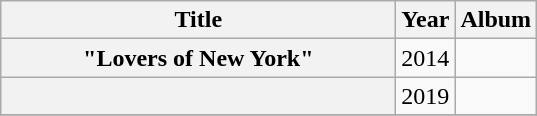<table class="wikitable plainrowheaders" style="text-align:center;" border="1">
<tr>
<th scope="col" style="width:16em;">Title</th>
<th scope="col">Year</th>
<th scope="col">Album</th>
</tr>
<tr>
<th scope="row">"Lovers of New York"<br></th>
<td>2014</td>
<td></td>
</tr>
<tr>
<th scope="row"><br></th>
<td>2019</td>
<td></td>
</tr>
<tr>
</tr>
</table>
